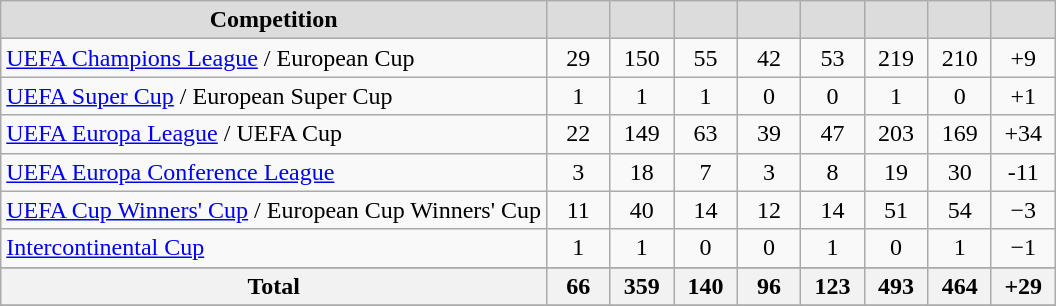<table class="wikitable" style="text-align: center;">
<tr>
<th style="background:#DCDCDC">Competition</th>
<th width="35" style="background:#DCDCDC"></th>
<th width="35" style="background:#DCDCDC"></th>
<th width="35" style="background:#DCDCDC"></th>
<th width="35" style="background:#DCDCDC"></th>
<th width="35" style="background:#DCDCDC"></th>
<th width="35" style="background:#DCDCDC"></th>
<th width="35" style="background:#DCDCDC"></th>
<th width="35" style="background:#DCDCDC"></th>
</tr>
<tr>
<td align=left><a href='#'>UEFA Champions League</a> / European Cup</td>
<td>29</td>
<td>150</td>
<td>55</td>
<td>42</td>
<td>53</td>
<td>219</td>
<td>210</td>
<td>+9</td>
</tr>
<tr>
<td align=left><a href='#'>UEFA Super Cup</a> / European Super Cup</td>
<td>1</td>
<td>1</td>
<td>1</td>
<td>0</td>
<td>0</td>
<td>1</td>
<td>0</td>
<td>+1</td>
</tr>
<tr>
<td align=left><a href='#'>UEFA Europa League</a> / UEFA Cup</td>
<td>22</td>
<td>149</td>
<td>63</td>
<td>39</td>
<td>47</td>
<td>203</td>
<td>169</td>
<td>+34</td>
</tr>
<tr>
<td align=left><a href='#'>UEFA Europa Conference League</a></td>
<td>3</td>
<td>18</td>
<td>7</td>
<td>3</td>
<td>8</td>
<td>19</td>
<td>30</td>
<td>-11</td>
</tr>
<tr>
<td align=left><a href='#'>UEFA Cup Winners' Cup</a> / European Cup Winners' Cup</td>
<td>11</td>
<td>40</td>
<td>14</td>
<td>12</td>
<td>14</td>
<td>51</td>
<td>54</td>
<td>−3</td>
</tr>
<tr>
<td align=left><a href='#'>Intercontinental Cup</a></td>
<td>1</td>
<td>1</td>
<td>0</td>
<td>0</td>
<td>1</td>
<td>0</td>
<td>1</td>
<td>−1</td>
</tr>
<tr>
</tr>
<tr class="sortbottom">
<th>Total</th>
<th>66</th>
<th>359</th>
<th>140</th>
<th>96</th>
<th>123</th>
<th>493</th>
<th>464</th>
<th>+29</th>
</tr>
<tr>
</tr>
</table>
